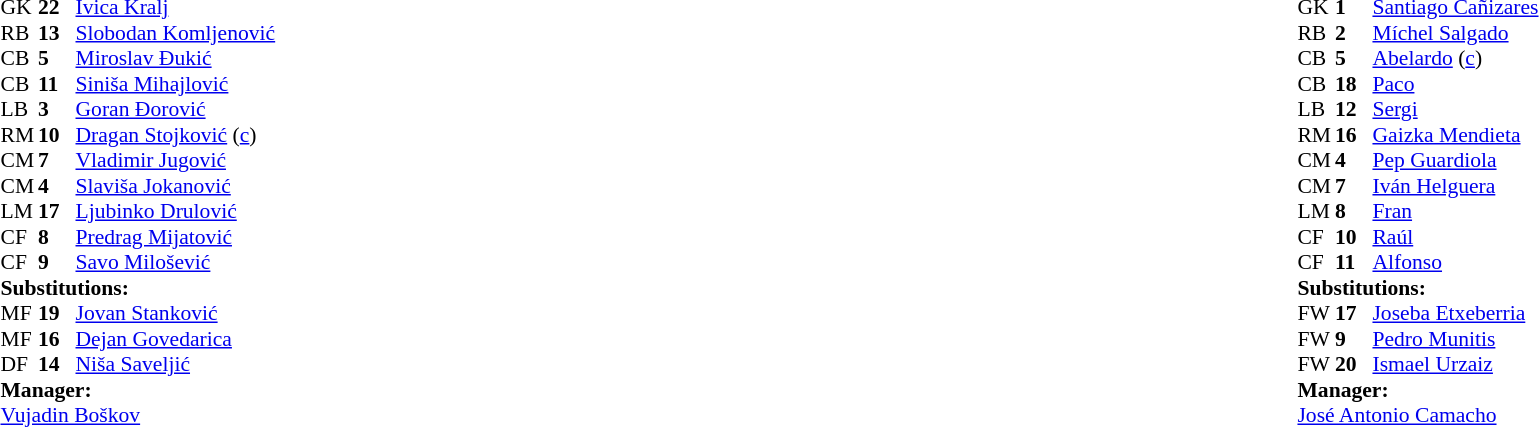<table style="width:100%;">
<tr>
<td style="vertical-align:top; width:40%;"><br><table style="font-size:90%" cellspacing="0" cellpadding="0">
<tr>
<th width="25"></th>
<th width="25"></th>
</tr>
<tr>
<td>GK</td>
<td><strong>22</strong></td>
<td><a href='#'>Ivica Kralj</a></td>
</tr>
<tr>
<td>RB</td>
<td><strong>13</strong></td>
<td><a href='#'>Slobodan Komljenović</a></td>
<td></td>
</tr>
<tr>
<td>CB</td>
<td><strong>5</strong></td>
<td><a href='#'>Miroslav Đukić</a></td>
</tr>
<tr>
<td>CB</td>
<td><strong>11</strong></td>
<td><a href='#'>Siniša Mihajlović</a></td>
</tr>
<tr>
<td>LB</td>
<td><strong>3</strong></td>
<td><a href='#'>Goran Đorović</a></td>
<td></td>
<td></td>
</tr>
<tr>
<td>RM</td>
<td><strong>10</strong></td>
<td><a href='#'>Dragan Stojković</a> (<a href='#'>c</a>)</td>
<td></td>
<td></td>
</tr>
<tr>
<td>CM</td>
<td><strong>7</strong></td>
<td><a href='#'>Vladimir Jugović</a></td>
<td></td>
<td></td>
</tr>
<tr>
<td>CM</td>
<td><strong>4</strong></td>
<td><a href='#'>Slaviša Jokanović</a></td>
<td></td>
</tr>
<tr>
<td>LM</td>
<td><strong>17</strong></td>
<td><a href='#'>Ljubinko Drulović</a></td>
</tr>
<tr>
<td>CF</td>
<td><strong>8</strong></td>
<td><a href='#'>Predrag Mijatović</a></td>
</tr>
<tr>
<td>CF</td>
<td><strong>9</strong></td>
<td><a href='#'>Savo Milošević</a></td>
</tr>
<tr>
<td colspan=3><strong>Substitutions:</strong></td>
</tr>
<tr>
<td>MF</td>
<td><strong>19</strong></td>
<td><a href='#'>Jovan Stanković</a></td>
<td></td>
<td></td>
</tr>
<tr>
<td>MF</td>
<td><strong>16</strong></td>
<td><a href='#'>Dejan Govedarica</a></td>
<td></td>
<td></td>
</tr>
<tr>
<td>DF</td>
<td><strong>14</strong></td>
<td><a href='#'>Niša Saveljić</a></td>
<td></td>
<td></td>
</tr>
<tr>
<td colspan=3><strong>Manager:</strong></td>
</tr>
<tr>
<td colspan=3><a href='#'>Vujadin Boškov</a></td>
</tr>
</table>
</td>
<td valign="top"></td>
<td style="vertical-align:top; width:50%;"><br><table style="font-size:90%; margin:auto;" cellspacing="0" cellpadding="0">
<tr>
<th width=25></th>
<th width=25></th>
</tr>
<tr>
<td>GK</td>
<td><strong>1</strong></td>
<td><a href='#'>Santiago Cañizares</a></td>
</tr>
<tr>
<td>RB</td>
<td><strong>2</strong></td>
<td><a href='#'>Míchel Salgado</a></td>
<td></td>
<td></td>
</tr>
<tr>
<td>CB</td>
<td><strong>5</strong></td>
<td><a href='#'>Abelardo</a> (<a href='#'>c</a>)</td>
</tr>
<tr>
<td>CB</td>
<td><strong>18</strong></td>
<td><a href='#'>Paco</a></td>
<td></td>
<td></td>
</tr>
<tr>
<td>LB</td>
<td><strong>12</strong></td>
<td><a href='#'>Sergi</a></td>
<td></td>
</tr>
<tr>
<td>RM</td>
<td><strong>16</strong></td>
<td><a href='#'>Gaizka Mendieta</a></td>
</tr>
<tr>
<td>CM</td>
<td><strong>4</strong></td>
<td><a href='#'>Pep Guardiola</a></td>
</tr>
<tr>
<td>CM</td>
<td><strong>7</strong></td>
<td><a href='#'>Iván Helguera</a></td>
</tr>
<tr>
<td>LM</td>
<td><strong>8</strong></td>
<td><a href='#'>Fran</a></td>
<td></td>
<td></td>
</tr>
<tr>
<td>CF</td>
<td><strong>10</strong></td>
<td><a href='#'>Raúl</a></td>
</tr>
<tr>
<td>CF</td>
<td><strong>11</strong></td>
<td><a href='#'>Alfonso</a></td>
</tr>
<tr>
<td colspan=3><strong>Substitutions:</strong></td>
</tr>
<tr>
<td>FW</td>
<td><strong>17</strong></td>
<td><a href='#'>Joseba Etxeberria</a></td>
<td></td>
<td></td>
</tr>
<tr>
<td>FW</td>
<td><strong>9</strong></td>
<td><a href='#'>Pedro Munitis</a></td>
<td></td>
<td></td>
</tr>
<tr>
<td>FW</td>
<td><strong>20</strong></td>
<td><a href='#'>Ismael Urzaiz</a></td>
<td></td>
<td></td>
</tr>
<tr>
<td colspan=3><strong>Manager:</strong></td>
</tr>
<tr>
<td colspan=3><a href='#'>José Antonio Camacho</a></td>
</tr>
</table>
</td>
</tr>
</table>
